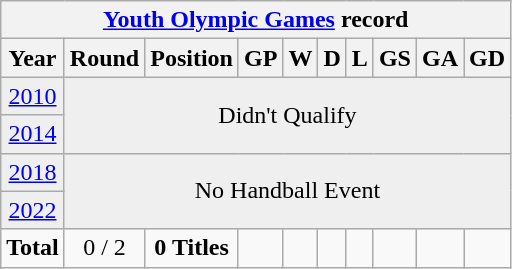<table class="wikitable" style="text-align: center;">
<tr>
<th colspan=10><a href='#'>Youth Olympic Games</a> record</th>
</tr>
<tr>
<th>Year</th>
<th>Round</th>
<th>Position</th>
<th>GP</th>
<th>W</th>
<th>D</th>
<th>L</th>
<th>GS</th>
<th>GA</th>
<th>GD</th>
</tr>
<tr bgcolor="efefef">
<td> <a href='#'>2010</a></td>
<td Colspan=10 rowspan=2>Didn't Qualify</td>
</tr>
<tr bgcolor="efefef">
<td> <a href='#'>2014</a></td>
</tr>
<tr bgcolor="efefef">
<td> <a href='#'>2018</a></td>
<td colspan=10 rowspan=2>No Handball Event</td>
</tr>
<tr bgcolor="efefef">
<td> <a href='#'>2022</a></td>
</tr>
<tr>
<td><strong>Total</strong></td>
<td>0 / 2</td>
<td><strong>0 Titles</strong></td>
<td></td>
<td></td>
<td></td>
<td></td>
<td></td>
<td></td>
<td></td>
</tr>
</table>
